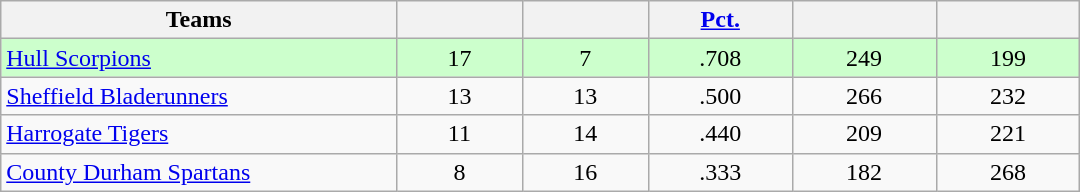<table class="wikitable sortable" width="57%" style="text-align:center;">
<tr>
<th width="22%">Teams</th>
<th width="7%"></th>
<th width="7%"></th>
<th width="8%"><a href='#'>Pct.</a></th>
<th width="8%"></th>
<th width="8%"></th>
</tr>
<tr bgcolor=ccffcc>
<td align=left><a href='#'>Hull Scorpions</a></td>
<td>17</td>
<td>7</td>
<td>.708</td>
<td>249</td>
<td>199</td>
</tr>
<tr>
<td align=left><a href='#'>Sheffield Bladerunners</a></td>
<td>13</td>
<td>13</td>
<td>.500</td>
<td>266</td>
<td>232</td>
</tr>
<tr>
<td align=left><a href='#'>Harrogate Tigers</a></td>
<td>11</td>
<td>14</td>
<td>.440</td>
<td>209</td>
<td>221</td>
</tr>
<tr>
<td align=left><a href='#'>County Durham Spartans</a></td>
<td>8</td>
<td>16</td>
<td>.333</td>
<td>182</td>
<td>268</td>
</tr>
</table>
